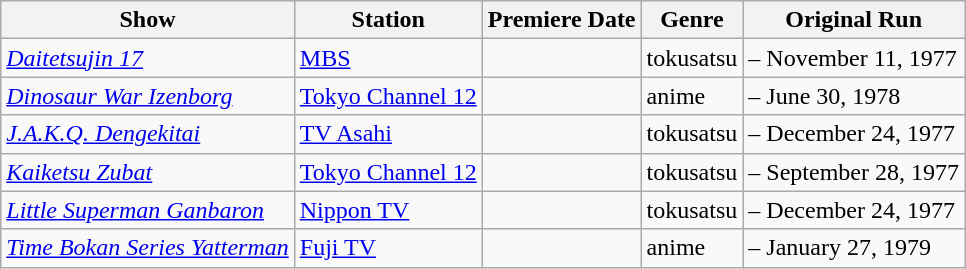<table class="wikitable sortable">
<tr>
<th scope="col">Show</th>
<th scope="col">Station</th>
<th scope="col">Premiere Date</th>
<th scope="col">Genre</th>
<th scope="col">Original Run</th>
</tr>
<tr>
<td><em><a href='#'>Daitetsujin 17</a></em></td>
<td><a href='#'>MBS</a></td>
<td></td>
<td>tokusatsu</td>
<td> – November 11, 1977</td>
</tr>
<tr>
<td><em><a href='#'>Dinosaur War Izenborg</a></em></td>
<td><a href='#'>Tokyo Channel 12</a></td>
<td></td>
<td>anime</td>
<td> – June 30, 1978</td>
</tr>
<tr>
<td><em><a href='#'>J.A.K.Q. Dengekitai</a></em></td>
<td><a href='#'>TV Asahi</a></td>
<td></td>
<td>tokusatsu</td>
<td> – December 24, 1977</td>
</tr>
<tr>
<td><em><a href='#'>Kaiketsu Zubat</a></em></td>
<td><a href='#'>Tokyo Channel 12</a></td>
<td></td>
<td>tokusatsu</td>
<td> – September 28, 1977</td>
</tr>
<tr>
<td><em><a href='#'>Little Superman Ganbaron</a></em></td>
<td><a href='#'>Nippon TV</a></td>
<td></td>
<td>tokusatsu</td>
<td> – December 24, 1977</td>
</tr>
<tr>
<td><em><a href='#'>Time Bokan Series Yatterman</a></em></td>
<td><a href='#'>Fuji TV</a></td>
<td></td>
<td>anime</td>
<td> – January 27, 1979</td>
</tr>
</table>
